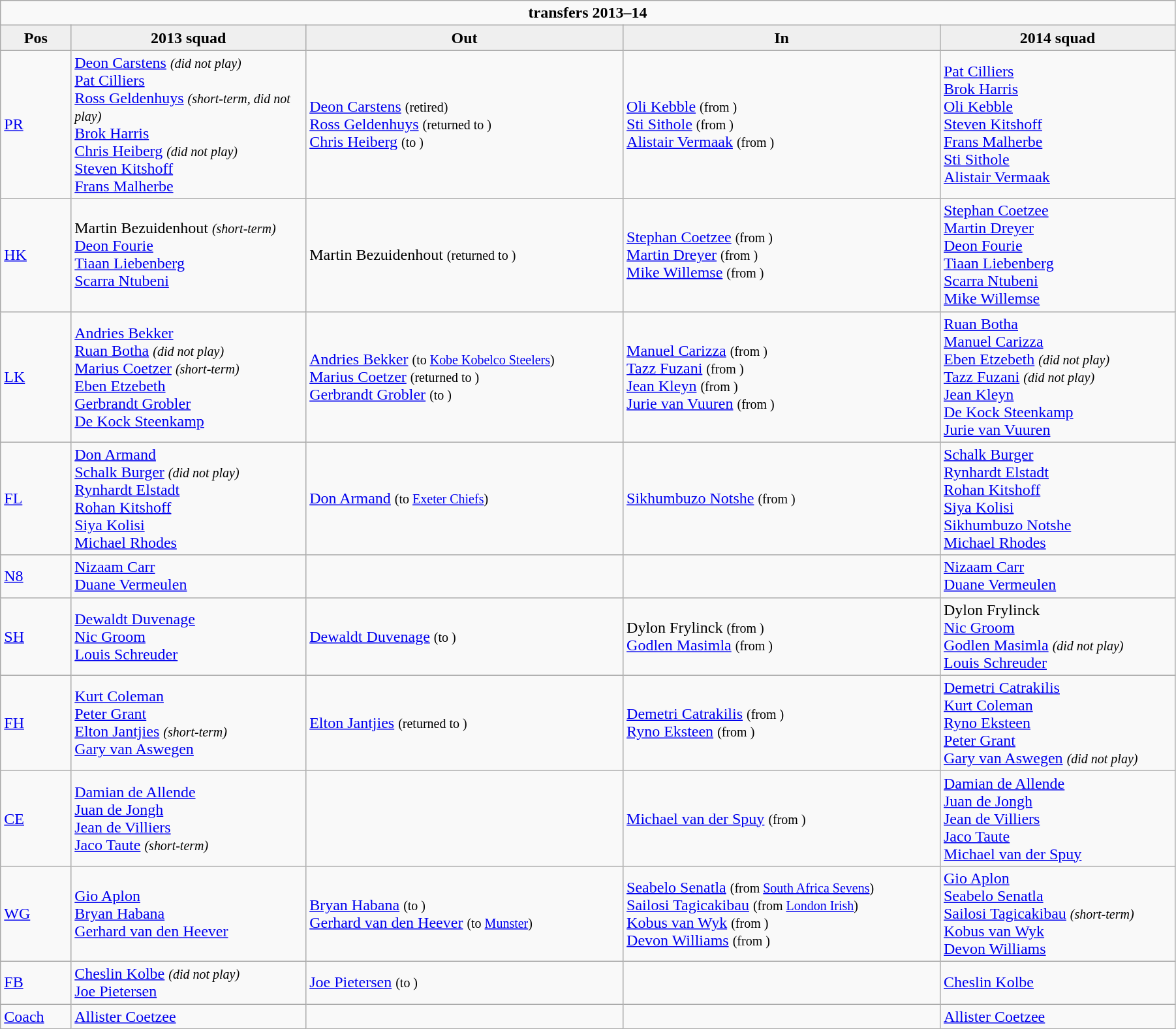<table class="wikitable" style="text-align: left; width:95%">
<tr>
<td colspan="100%" style="text-align:center;"><strong> transfers 2013–14</strong></td>
</tr>
<tr>
<th style="background:#efefef; width:6%;">Pos</th>
<th style="background:#efefef; width:20%;">2013 squad</th>
<th style="background:#efefef; width:27%;">Out</th>
<th style="background:#efefef; width:27%;">In</th>
<th style="background:#efefef; width:20%;">2014 squad</th>
</tr>
<tr>
<td><a href='#'>PR</a></td>
<td> <a href='#'>Deon Carstens</a> <small><em>(did not play)</em></small><br><a href='#'>Pat Cilliers</a><br><a href='#'>Ross Geldenhuys</a> <small><em>(short-term, did not play)</em></small><br><a href='#'>Brok Harris</a><br><a href='#'>Chris Heiberg</a> <small><em>(did not play)</em></small><br><a href='#'>Steven Kitshoff</a><br><a href='#'>Frans Malherbe</a></td>
<td>  <a href='#'>Deon Carstens</a> <small>(retired)</small><br> <a href='#'>Ross Geldenhuys</a> <small>(returned to )</small><br> <a href='#'>Chris Heiberg</a> <small>(to )</small></td>
<td>  <a href='#'>Oli Kebble</a> <small>(from )</small><br> <a href='#'>Sti Sithole</a> <small>(from )</small><br> <a href='#'>Alistair Vermaak</a> <small>(from )</small></td>
<td> <a href='#'>Pat Cilliers</a><br><a href='#'>Brok Harris</a><br><a href='#'>Oli Kebble</a><br><a href='#'>Steven Kitshoff</a><br><a href='#'>Frans Malherbe</a><br><a href='#'>Sti Sithole</a><br><a href='#'>Alistair Vermaak</a></td>
</tr>
<tr>
<td><a href='#'>HK</a></td>
<td> Martin Bezuidenhout <small><em>(short-term)</em></small><br><a href='#'>Deon Fourie</a><br><a href='#'>Tiaan Liebenberg</a><br><a href='#'>Scarra Ntubeni</a></td>
<td>  Martin Bezuidenhout <small>(returned to )</small></td>
<td>  <a href='#'>Stephan Coetzee</a> <small>(from )</small><br> <a href='#'>Martin Dreyer</a> <small>(from )</small><br> <a href='#'>Mike Willemse</a> <small>(from )</small></td>
<td> <a href='#'>Stephan Coetzee</a><br><a href='#'>Martin Dreyer</a><br><a href='#'>Deon Fourie</a><br><a href='#'>Tiaan Liebenberg</a><br><a href='#'>Scarra Ntubeni</a><br><a href='#'>Mike Willemse</a></td>
</tr>
<tr>
<td><a href='#'>LK</a></td>
<td> <a href='#'>Andries Bekker</a><br><a href='#'>Ruan Botha</a> <small><em>(did not play)</em></small><br><a href='#'>Marius Coetzer</a> <small><em>(short-term)</em></small><br><a href='#'>Eben Etzebeth</a><br><a href='#'>Gerbrandt Grobler</a><br><a href='#'>De Kock Steenkamp</a></td>
<td>  <a href='#'>Andries Bekker</a> <small>(to  <a href='#'>Kobe Kobelco Steelers</a>)</small><br> <a href='#'>Marius Coetzer</a> <small>(returned to )</small><br> <a href='#'>Gerbrandt Grobler</a> <small>(to )</small></td>
<td>  <a href='#'>Manuel Carizza</a> <small>(from )</small><br> <a href='#'>Tazz Fuzani</a> <small>(from )</small><br> <a href='#'>Jean Kleyn</a> <small>(from )</small><br> <a href='#'>Jurie van Vuuren</a> <small>(from )</small></td>
<td> <a href='#'>Ruan Botha</a><br><a href='#'>Manuel Carizza</a><br><a href='#'>Eben Etzebeth</a> <small><em>(did not play)</em></small><br><a href='#'>Tazz Fuzani</a> <small><em>(did not play)</em></small><br><a href='#'>Jean Kleyn</a><br><a href='#'>De Kock Steenkamp</a><br><a href='#'>Jurie van Vuuren</a></td>
</tr>
<tr>
<td><a href='#'>FL</a></td>
<td> <a href='#'>Don Armand</a><br><a href='#'>Schalk Burger</a> <small><em>(did not play)</em></small><br><a href='#'>Rynhardt Elstadt</a><br><a href='#'>Rohan Kitshoff</a><br><a href='#'>Siya Kolisi</a><br><a href='#'>Michael Rhodes</a></td>
<td>  <a href='#'>Don Armand</a> <small>(to  <a href='#'>Exeter Chiefs</a>)</small></td>
<td>  <a href='#'>Sikhumbuzo Notshe</a> <small>(from )</small></td>
<td> <a href='#'>Schalk Burger</a><br><a href='#'>Rynhardt Elstadt</a><br><a href='#'>Rohan Kitshoff</a><br><a href='#'>Siya Kolisi</a><br><a href='#'>Sikhumbuzo Notshe</a><br><a href='#'>Michael Rhodes</a></td>
</tr>
<tr>
<td><a href='#'>N8</a></td>
<td> <a href='#'>Nizaam Carr</a><br><a href='#'>Duane Vermeulen</a></td>
<td></td>
<td></td>
<td> <a href='#'>Nizaam Carr</a><br><a href='#'>Duane Vermeulen</a></td>
</tr>
<tr>
<td><a href='#'>SH</a></td>
<td> <a href='#'>Dewaldt Duvenage</a><br><a href='#'>Nic Groom</a><br><a href='#'>Louis Schreuder</a></td>
<td>  <a href='#'>Dewaldt Duvenage</a> <small>(to )</small></td>
<td>  Dylon Frylinck <small>(from )</small><br> <a href='#'>Godlen Masimla</a> <small>(from )</small></td>
<td> Dylon Frylinck<br><a href='#'>Nic Groom</a><br><a href='#'>Godlen Masimla</a> <small><em>(did not play)</em></small><br><a href='#'>Louis Schreuder</a></td>
</tr>
<tr>
<td><a href='#'>FH</a></td>
<td> <a href='#'>Kurt Coleman</a><br><a href='#'>Peter Grant</a><br><a href='#'>Elton Jantjies</a> <small><em>(short-term)</em></small><br><a href='#'>Gary van Aswegen</a></td>
<td>  <a href='#'>Elton Jantjies</a> <small>(returned to )</small></td>
<td>  <a href='#'>Demetri Catrakilis</a> <small>(from )</small><br> <a href='#'>Ryno Eksteen</a> <small>(from )</small></td>
<td> <a href='#'>Demetri Catrakilis</a><br><a href='#'>Kurt Coleman</a><br><a href='#'>Ryno Eksteen</a><br><a href='#'>Peter Grant</a><br><a href='#'>Gary van Aswegen</a> <small><em>(did not play)</em></small></td>
</tr>
<tr>
<td><a href='#'>CE</a></td>
<td> <a href='#'>Damian de Allende</a><br><a href='#'>Juan de Jongh</a><br><a href='#'>Jean de Villiers</a><br><a href='#'>Jaco Taute</a> <small><em>(short-term)</em></small></td>
<td></td>
<td>  <a href='#'>Michael van der Spuy</a> <small>(from )</small></td>
<td> <a href='#'>Damian de Allende</a><br><a href='#'>Juan de Jongh</a><br><a href='#'>Jean de Villiers</a><br><a href='#'>Jaco Taute</a><br><a href='#'>Michael van der Spuy</a></td>
</tr>
<tr>
<td><a href='#'>WG</a></td>
<td> <a href='#'>Gio Aplon</a><br><a href='#'>Bryan Habana</a><br><a href='#'>Gerhard van den Heever</a></td>
<td>  <a href='#'>Bryan Habana</a> <small>(to )</small><br> <a href='#'>Gerhard van den Heever</a> <small>(to  <a href='#'>Munster</a>)</small></td>
<td>  <a href='#'>Seabelo Senatla</a> <small>(from <a href='#'>South Africa Sevens</a>)</small><br> <a href='#'>Sailosi Tagicakibau</a> <small>(from  <a href='#'>London Irish</a>)</small><br> <a href='#'>Kobus van Wyk</a> <small>(from )</small><br> <a href='#'>Devon Williams</a> <small>(from )</small></td>
<td> <a href='#'>Gio Aplon</a><br><a href='#'>Seabelo Senatla</a><br><a href='#'>Sailosi Tagicakibau</a> <small><em>(short-term)</em></small><br><a href='#'>Kobus van Wyk</a><br><a href='#'>Devon Williams</a></td>
</tr>
<tr>
<td><a href='#'>FB</a></td>
<td> <a href='#'>Cheslin Kolbe</a> <small><em>(did not play)</em></small><br><a href='#'>Joe Pietersen</a></td>
<td>  <a href='#'>Joe Pietersen</a> <small>(to )</small></td>
<td></td>
<td> <a href='#'>Cheslin Kolbe</a></td>
</tr>
<tr>
<td><a href='#'>Coach</a></td>
<td> <a href='#'>Allister Coetzee</a></td>
<td></td>
<td></td>
<td> <a href='#'>Allister Coetzee</a></td>
</tr>
</table>
